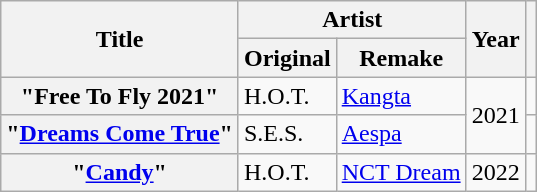<table class="wikitable plainrowheaders" style="text-align:center">
<tr>
<th scope="col" rowspan="2">Title</th>
<th scope="col" colspan="2">Artist</th>
<th scope="col" rowspan="2">Year</th>
<th scope="col" rowspan="2"></th>
</tr>
<tr>
<th scope="col">Original</th>
<th scope="col">Remake</th>
</tr>
<tr>
<th scope="row">"Free To Fly 2021" </th>
<td style="text-align:left">H.O.T.</td>
<td style="text-align:left"><a href='#'>Kangta</a></td>
<td rowspan="2">2021</td>
<td></td>
</tr>
<tr>
<th scope="row">"<a href='#'>Dreams Come True</a>"</th>
<td style="text-align:left">S.E.S.</td>
<td style="text-align:left"><a href='#'>Aespa</a></td>
<td></td>
</tr>
<tr>
<th scope="row">"<a href='#'>Candy</a>"</th>
<td style="text-align:left">H.O.T.</td>
<td style="text-align:left"><a href='#'>NCT Dream</a></td>
<td>2022</td>
<td></td>
</tr>
</table>
